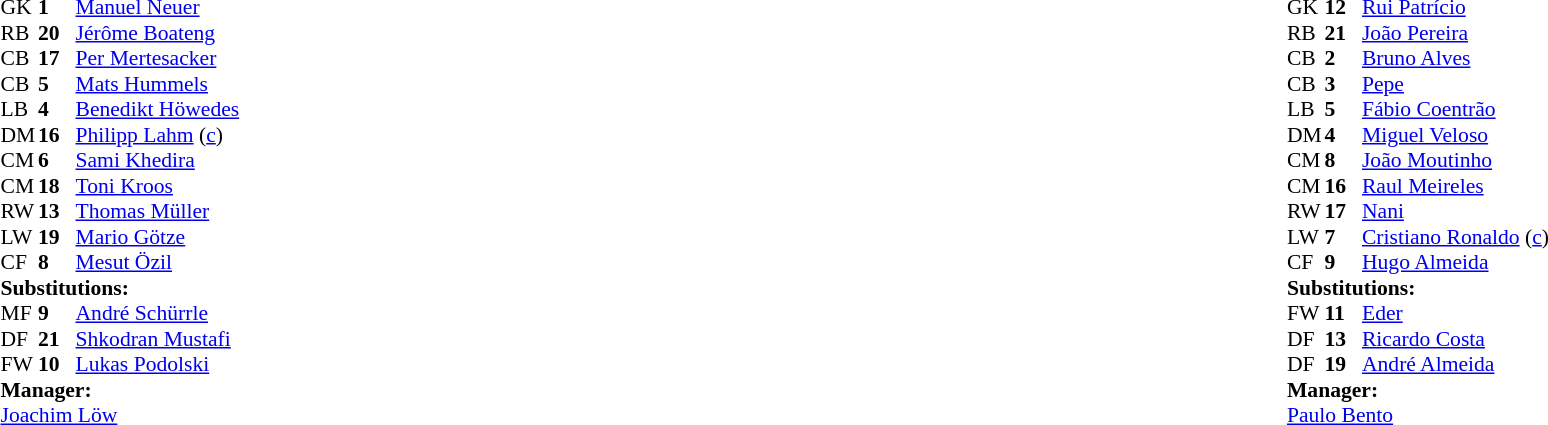<table width="100%">
<tr>
<td valign="top" width="40%"><br><table style="font-size: 90%" cellspacing="0" cellpadding="0">
<tr>
<th width=25></th>
<th width=25></th>
</tr>
<tr>
<td>GK</td>
<td><strong>1</strong></td>
<td><a href='#'>Manuel Neuer</a></td>
</tr>
<tr>
<td>RB</td>
<td><strong>20</strong></td>
<td><a href='#'>Jérôme Boateng</a></td>
</tr>
<tr>
<td>CB</td>
<td><strong>17</strong></td>
<td><a href='#'>Per Mertesacker</a></td>
</tr>
<tr>
<td>CB</td>
<td><strong>5</strong></td>
<td><a href='#'>Mats Hummels</a></td>
<td></td>
<td></td>
</tr>
<tr>
<td>LB</td>
<td><strong>4</strong></td>
<td><a href='#'>Benedikt Höwedes</a></td>
</tr>
<tr>
<td>DM</td>
<td><strong>16</strong></td>
<td><a href='#'>Philipp Lahm</a> (<a href='#'>c</a>)</td>
</tr>
<tr>
<td>CM</td>
<td><strong>6</strong></td>
<td><a href='#'>Sami Khedira</a></td>
</tr>
<tr>
<td>CM</td>
<td><strong>18</strong></td>
<td><a href='#'>Toni Kroos</a></td>
</tr>
<tr>
<td>RW</td>
<td><strong>13</strong></td>
<td><a href='#'>Thomas Müller</a></td>
<td></td>
<td></td>
</tr>
<tr>
<td>LW</td>
<td><strong>19</strong></td>
<td><a href='#'>Mario Götze</a></td>
</tr>
<tr>
<td>CF</td>
<td><strong>8</strong></td>
<td><a href='#'>Mesut Özil</a></td>
<td></td>
<td></td>
</tr>
<tr>
<td colspan=3><strong>Substitutions:</strong></td>
</tr>
<tr>
<td>MF</td>
<td><strong>9</strong></td>
<td><a href='#'>André Schürrle</a></td>
<td></td>
<td></td>
</tr>
<tr>
<td>DF</td>
<td><strong>21</strong></td>
<td><a href='#'>Shkodran Mustafi</a></td>
<td></td>
<td></td>
</tr>
<tr>
<td>FW</td>
<td><strong>10</strong></td>
<td><a href='#'>Lukas Podolski</a></td>
<td></td>
<td></td>
</tr>
<tr>
<td colspan=3><strong>Manager:</strong></td>
</tr>
<tr>
<td colspan=3><a href='#'>Joachim Löw</a></td>
</tr>
</table>
</td>
<td valign="top"></td>
<td valign="top" width="50%"><br><table style="font-size: 90%; margin: auto;" cellspacing="0" cellpadding="0">
<tr>
<th width="25"></th>
<th width="25"></th>
</tr>
<tr>
<td>GK</td>
<td><strong>12</strong></td>
<td><a href='#'>Rui Patrício</a></td>
</tr>
<tr>
<td>RB</td>
<td><strong>21</strong></td>
<td><a href='#'>João Pereira</a></td>
<td></td>
</tr>
<tr>
<td>CB</td>
<td><strong>2</strong></td>
<td><a href='#'>Bruno Alves</a></td>
</tr>
<tr>
<td>CB</td>
<td><strong>3</strong></td>
<td><a href='#'>Pepe</a></td>
<td></td>
</tr>
<tr>
<td>LB</td>
<td><strong>5</strong></td>
<td><a href='#'>Fábio Coentrão</a></td>
<td></td>
<td></td>
</tr>
<tr>
<td>DM</td>
<td><strong>4</strong></td>
<td><a href='#'>Miguel Veloso</a></td>
<td></td>
<td></td>
</tr>
<tr>
<td>CM</td>
<td><strong>8</strong></td>
<td><a href='#'>João Moutinho</a></td>
</tr>
<tr>
<td>CM</td>
<td><strong>16</strong></td>
<td><a href='#'>Raul Meireles</a></td>
</tr>
<tr>
<td>RW</td>
<td><strong>17</strong></td>
<td><a href='#'>Nani</a></td>
</tr>
<tr>
<td>LW</td>
<td><strong>7</strong></td>
<td><a href='#'>Cristiano Ronaldo</a> (<a href='#'>c</a>)</td>
</tr>
<tr>
<td>CF</td>
<td><strong>9</strong></td>
<td><a href='#'>Hugo Almeida</a></td>
<td></td>
<td></td>
</tr>
<tr>
<td colspan=3><strong>Substitutions:</strong></td>
</tr>
<tr>
<td>FW</td>
<td><strong>11</strong></td>
<td><a href='#'>Eder</a></td>
<td></td>
<td></td>
</tr>
<tr>
<td>DF</td>
<td><strong>13</strong></td>
<td><a href='#'>Ricardo Costa</a></td>
<td></td>
<td></td>
</tr>
<tr>
<td>DF</td>
<td><strong>19</strong></td>
<td><a href='#'>André Almeida</a></td>
<td></td>
<td></td>
</tr>
<tr>
<td colspan=3><strong>Manager:</strong></td>
</tr>
<tr>
<td colspan=3><a href='#'>Paulo Bento</a></td>
</tr>
</table>
</td>
</tr>
</table>
